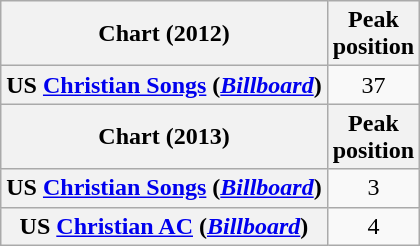<table class="wikitable sortable plainrowheaders" style="text-align:center">
<tr>
<th scope="col">Chart (2012)</th>
<th scope="col">Peak<br>position</th>
</tr>
<tr>
<th scope="row">US <a href='#'>Christian Songs</a> (<em><a href='#'>Billboard</a></em>)</th>
<td>37</td>
</tr>
<tr>
<th scope="col">Chart (2013)</th>
<th scope="col">Peak<br>position</th>
</tr>
<tr>
<th scope="row">US <a href='#'>Christian Songs</a> (<em><a href='#'>Billboard</a></em>)</th>
<td>3</td>
</tr>
<tr>
<th scope="row">US <a href='#'>Christian AC</a> (<em><a href='#'>Billboard</a></em>)</th>
<td>4</td>
</tr>
</table>
